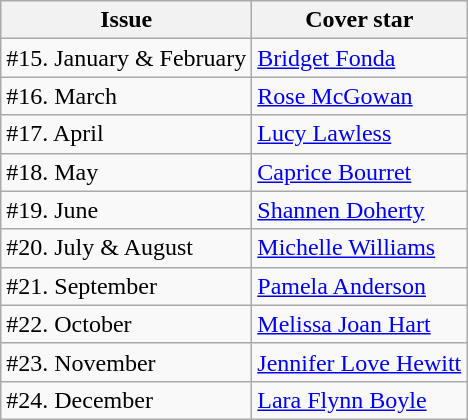<table class="sortable wikitable">
<tr>
<th>Issue</th>
<th>Cover star</th>
</tr>
<tr>
<td>#15. January & February</td>
<td><a href='#'>Bridget Fonda</a></td>
</tr>
<tr>
<td>#16. March</td>
<td><a href='#'>Rose McGowan</a></td>
</tr>
<tr>
<td>#17. April</td>
<td><a href='#'>Lucy Lawless</a></td>
</tr>
<tr>
<td>#18. May</td>
<td><a href='#'>Caprice Bourret</a></td>
</tr>
<tr>
<td>#19. June</td>
<td><a href='#'>Shannen Doherty</a></td>
</tr>
<tr>
<td>#20. July & August</td>
<td><a href='#'>Michelle Williams</a></td>
</tr>
<tr>
<td>#21. September</td>
<td><a href='#'>Pamela Anderson</a></td>
</tr>
<tr>
<td>#22. October</td>
<td><a href='#'>Melissa Joan Hart</a></td>
</tr>
<tr>
<td>#23. November</td>
<td><a href='#'>Jennifer Love Hewitt</a></td>
</tr>
<tr>
<td>#24. December</td>
<td><a href='#'>Lara Flynn Boyle</a></td>
</tr>
</table>
